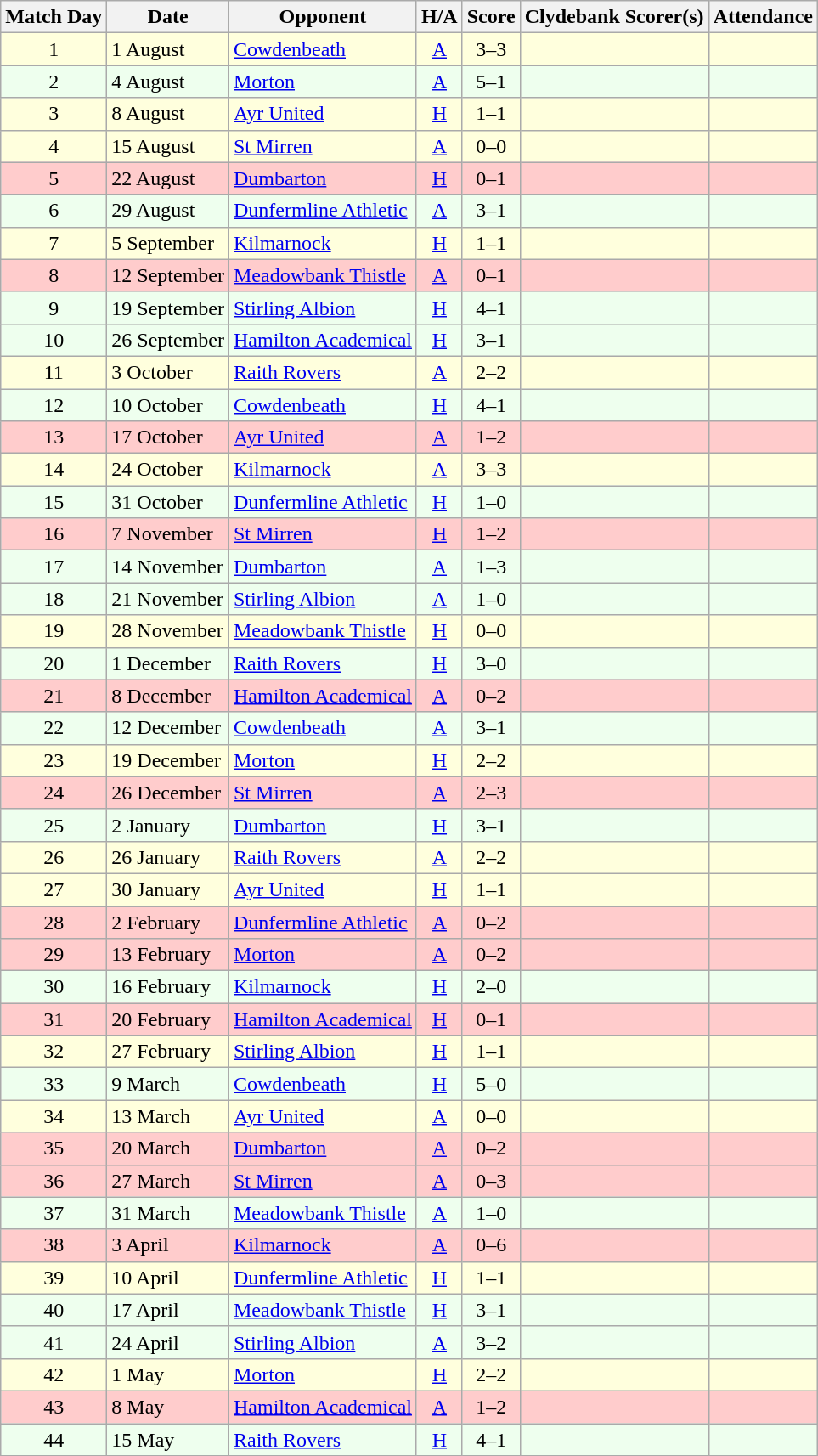<table class="wikitable" style="text-align:center">
<tr>
<th>Match Day</th>
<th>Date</th>
<th>Opponent</th>
<th>H/A</th>
<th>Score</th>
<th>Clydebank Scorer(s)</th>
<th>Attendance</th>
</tr>
<tr bgcolor=#FFFFDD>
<td>1</td>
<td align=left>1 August</td>
<td align=left><a href='#'>Cowdenbeath</a></td>
<td><a href='#'>A</a></td>
<td>3–3</td>
<td align=left></td>
<td></td>
</tr>
<tr bgcolor=#EEFFEE>
<td>2</td>
<td align=left>4 August</td>
<td align=left><a href='#'>Morton</a></td>
<td><a href='#'>A</a></td>
<td>5–1</td>
<td align=left></td>
<td></td>
</tr>
<tr bgcolor=#FFFFDD>
<td>3</td>
<td align=left>8 August</td>
<td align=left><a href='#'>Ayr United</a></td>
<td><a href='#'>H</a></td>
<td>1–1</td>
<td align=left></td>
<td></td>
</tr>
<tr bgcolor=#FFFFDD>
<td>4</td>
<td align=left>15 August</td>
<td align=left><a href='#'>St Mirren</a></td>
<td><a href='#'>A</a></td>
<td>0–0</td>
<td align=left></td>
<td></td>
</tr>
<tr bgcolor=#FFCCCC>
<td>5</td>
<td align=left>22 August</td>
<td align=left><a href='#'>Dumbarton</a></td>
<td><a href='#'>H</a></td>
<td>0–1</td>
<td align=left></td>
<td></td>
</tr>
<tr bgcolor=#EEFFEE>
<td>6</td>
<td align=left>29 August</td>
<td align=left><a href='#'>Dunfermline Athletic</a></td>
<td><a href='#'>A</a></td>
<td>3–1</td>
<td align=left></td>
<td></td>
</tr>
<tr bgcolor=#FFFFDD>
<td>7</td>
<td align=left>5 September</td>
<td align=left><a href='#'>Kilmarnock</a></td>
<td><a href='#'>H</a></td>
<td>1–1</td>
<td align=left></td>
<td></td>
</tr>
<tr bgcolor=#FFCCCC>
<td>8</td>
<td align=left>12 September</td>
<td align=left><a href='#'>Meadowbank Thistle</a></td>
<td><a href='#'>A</a></td>
<td>0–1</td>
<td align=left></td>
<td></td>
</tr>
<tr bgcolor=#EEFFEE>
<td>9</td>
<td align=left>19 September</td>
<td align=left><a href='#'>Stirling Albion</a></td>
<td><a href='#'>H</a></td>
<td>4–1</td>
<td align=left></td>
<td></td>
</tr>
<tr bgcolor=#EEFFEE>
<td>10</td>
<td align=left>26 September</td>
<td align=left><a href='#'>Hamilton Academical</a></td>
<td><a href='#'>H</a></td>
<td>3–1</td>
<td align=left></td>
<td></td>
</tr>
<tr bgcolor=#FFFFDD>
<td>11</td>
<td align=left>3 October</td>
<td align=left><a href='#'>Raith Rovers</a></td>
<td><a href='#'>A</a></td>
<td>2–2</td>
<td align=left></td>
<td></td>
</tr>
<tr bgcolor=#EEFFEE>
<td>12</td>
<td align=left>10 October</td>
<td align=left><a href='#'>Cowdenbeath</a></td>
<td><a href='#'>H</a></td>
<td>4–1</td>
<td align=left></td>
<td></td>
</tr>
<tr bgcolor=#FFCCCC>
<td>13</td>
<td align=left>17 October</td>
<td align=left><a href='#'>Ayr United</a></td>
<td><a href='#'>A</a></td>
<td>1–2</td>
<td align=left></td>
<td></td>
</tr>
<tr bgcolor=#FFFFDD>
<td>14</td>
<td align=left>24 October</td>
<td align=left><a href='#'>Kilmarnock</a></td>
<td><a href='#'>A</a></td>
<td>3–3</td>
<td align=left></td>
<td></td>
</tr>
<tr bgcolor=#EEFFEE>
<td>15</td>
<td align=left>31 October</td>
<td align=left><a href='#'>Dunfermline Athletic</a></td>
<td><a href='#'>H</a></td>
<td>1–0</td>
<td align=left></td>
<td></td>
</tr>
<tr bgcolor=#FFCCCC>
<td>16</td>
<td align=left>7 November</td>
<td align=left><a href='#'>St Mirren</a></td>
<td><a href='#'>H</a></td>
<td>1–2</td>
<td align=left></td>
<td></td>
</tr>
<tr bgcolor=#EEFFEE>
<td>17</td>
<td align=left>14 November</td>
<td align=left><a href='#'>Dumbarton</a></td>
<td><a href='#'>A</a></td>
<td>1–3</td>
<td align=left></td>
<td></td>
</tr>
<tr bgcolor=#EEFFEE>
<td>18</td>
<td align=left>21 November</td>
<td align=left><a href='#'>Stirling Albion</a></td>
<td><a href='#'>A</a></td>
<td>1–0</td>
<td align=left></td>
<td></td>
</tr>
<tr bgcolor=#FFFFDD>
<td>19</td>
<td align=left>28 November</td>
<td align=left><a href='#'>Meadowbank Thistle</a></td>
<td><a href='#'>H</a></td>
<td>0–0</td>
<td align=left></td>
<td></td>
</tr>
<tr bgcolor=#EEFFEE>
<td>20</td>
<td align=left>1 December</td>
<td align=left><a href='#'>Raith Rovers</a></td>
<td><a href='#'>H</a></td>
<td>3–0</td>
<td align=left></td>
<td></td>
</tr>
<tr bgcolor=#FFCCCC>
<td>21</td>
<td align=left>8 December</td>
<td align=left><a href='#'>Hamilton Academical</a></td>
<td><a href='#'>A</a></td>
<td>0–2</td>
<td align=left></td>
<td></td>
</tr>
<tr bgcolor=#EEFFEE>
<td>22</td>
<td align=left>12 December</td>
<td align=left><a href='#'>Cowdenbeath</a></td>
<td><a href='#'>A</a></td>
<td>3–1</td>
<td align=left></td>
<td></td>
</tr>
<tr bgcolor=#FFFFDD>
<td>23</td>
<td align=left>19 December</td>
<td align=left><a href='#'>Morton</a></td>
<td><a href='#'>H</a></td>
<td>2–2</td>
<td align=left></td>
<td></td>
</tr>
<tr bgcolor=#FFCCCC>
<td>24</td>
<td align=left>26 December</td>
<td align=left><a href='#'>St Mirren</a></td>
<td><a href='#'>A</a></td>
<td>2–3</td>
<td align=left></td>
<td></td>
</tr>
<tr bgcolor=#EEFFEE>
<td>25</td>
<td align=left>2 January</td>
<td align=left><a href='#'>Dumbarton</a></td>
<td><a href='#'>H</a></td>
<td>3–1</td>
<td align=left></td>
<td></td>
</tr>
<tr bgcolor=#FFFFDD>
<td>26</td>
<td align=left>26 January</td>
<td align=left><a href='#'>Raith Rovers</a></td>
<td><a href='#'>A</a></td>
<td>2–2</td>
<td align=left></td>
<td></td>
</tr>
<tr bgcolor=#FFFFDD>
<td>27</td>
<td align=left>30 January</td>
<td align=left><a href='#'>Ayr United</a></td>
<td><a href='#'>H</a></td>
<td>1–1</td>
<td align=left></td>
<td></td>
</tr>
<tr bgcolor=#FFCCCC>
<td>28</td>
<td align=left>2 February</td>
<td align=left><a href='#'>Dunfermline Athletic</a></td>
<td><a href='#'>A</a></td>
<td>0–2</td>
<td align=left></td>
<td></td>
</tr>
<tr bgcolor=#FFCCCC>
<td>29</td>
<td align=left>13 February</td>
<td align=left><a href='#'>Morton</a></td>
<td><a href='#'>A</a></td>
<td>0–2</td>
<td align=left></td>
<td></td>
</tr>
<tr bgcolor=#EEFFEE>
<td>30</td>
<td align=left>16 February</td>
<td align=left><a href='#'>Kilmarnock</a></td>
<td><a href='#'>H</a></td>
<td>2–0</td>
<td align=left></td>
<td></td>
</tr>
<tr bgcolor=#FFCCCC>
<td>31</td>
<td align=left>20 February</td>
<td align=left><a href='#'>Hamilton Academical</a></td>
<td><a href='#'>H</a></td>
<td>0–1</td>
<td align=left></td>
<td></td>
</tr>
<tr bgcolor=#FFFFDD>
<td>32</td>
<td align=left>27 February</td>
<td align=left><a href='#'>Stirling Albion</a></td>
<td><a href='#'>H</a></td>
<td>1–1</td>
<td align=left></td>
<td></td>
</tr>
<tr bgcolor=#EEFFEE>
<td>33</td>
<td align=left>9 March</td>
<td align=left><a href='#'>Cowdenbeath</a></td>
<td><a href='#'>H</a></td>
<td>5–0</td>
<td align=left></td>
<td></td>
</tr>
<tr bgcolor=#FFFFDD>
<td>34</td>
<td align=left>13 March</td>
<td align=left><a href='#'>Ayr United</a></td>
<td><a href='#'>A</a></td>
<td>0–0</td>
<td align=left></td>
<td></td>
</tr>
<tr bgcolor=#FFCCCC>
<td>35</td>
<td align=left>20 March</td>
<td align=left><a href='#'>Dumbarton</a></td>
<td><a href='#'>A</a></td>
<td>0–2</td>
<td align=left></td>
<td></td>
</tr>
<tr bgcolor=#FFCCCC>
<td>36</td>
<td align=left>27 March</td>
<td align=left><a href='#'>St Mirren</a></td>
<td><a href='#'>A</a></td>
<td>0–3</td>
<td align=left></td>
<td></td>
</tr>
<tr bgcolor=#EEFFEE>
<td>37</td>
<td align=left>31 March</td>
<td align=left><a href='#'>Meadowbank Thistle</a></td>
<td><a href='#'>A</a></td>
<td>1–0</td>
<td align=left></td>
<td></td>
</tr>
<tr bgcolor=#FFCCCC>
<td>38</td>
<td align=left>3 April</td>
<td align=left><a href='#'>Kilmarnock</a></td>
<td><a href='#'>A</a></td>
<td>0–6</td>
<td align=left></td>
<td></td>
</tr>
<tr bgcolor=#FFFFDD>
<td>39</td>
<td align=left>10 April</td>
<td align=left><a href='#'>Dunfermline Athletic</a></td>
<td><a href='#'>H</a></td>
<td>1–1</td>
<td align=left></td>
<td></td>
</tr>
<tr bgcolor=#EEFFEE>
<td>40</td>
<td align=left>17 April</td>
<td align=left><a href='#'>Meadowbank Thistle</a></td>
<td><a href='#'>H</a></td>
<td>3–1</td>
<td align=left></td>
<td></td>
</tr>
<tr bgcolor=#EEFFEE>
<td>41</td>
<td align=left>24 April</td>
<td align=left><a href='#'>Stirling Albion</a></td>
<td><a href='#'>A</a></td>
<td>3–2</td>
<td align=left></td>
<td></td>
</tr>
<tr bgcolor=#FFFFDD>
<td>42</td>
<td align=left>1 May</td>
<td align=left><a href='#'>Morton</a></td>
<td><a href='#'>H</a></td>
<td>2–2</td>
<td align=left></td>
<td></td>
</tr>
<tr bgcolor=#FFCCCC>
<td>43</td>
<td align=left>8 May</td>
<td align=left><a href='#'>Hamilton Academical</a></td>
<td><a href='#'>A</a></td>
<td>1–2</td>
<td align=left></td>
<td></td>
</tr>
<tr bgcolor=#EEFFEE>
<td>44</td>
<td align=left>15 May</td>
<td align=left><a href='#'>Raith Rovers</a></td>
<td><a href='#'>H</a></td>
<td>4–1</td>
<td align=left></td>
<td></td>
</tr>
<tr>
</tr>
</table>
